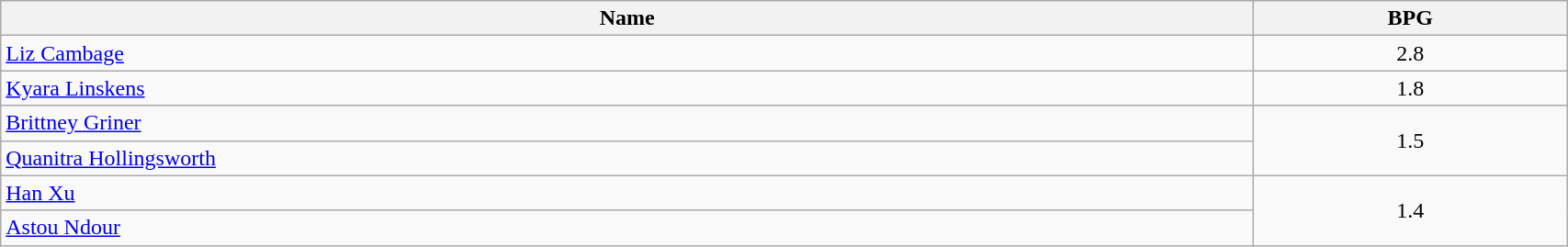<table class=wikitable width="90%">
<tr>
<th width="80%">Name</th>
<th width="20%">BPG</th>
</tr>
<tr>
<td> <a href='#'>Liz Cambage</a></td>
<td align=center>2.8</td>
</tr>
<tr>
<td> <a href='#'>Kyara Linskens</a></td>
<td align=center>1.8</td>
</tr>
<tr>
<td> <a href='#'>Brittney Griner</a></td>
<td align=center rowspan=2>1.5</td>
</tr>
<tr>
<td> <a href='#'>Quanitra Hollingsworth</a></td>
</tr>
<tr>
<td> <a href='#'>Han Xu</a></td>
<td align=center rowspan=2>1.4</td>
</tr>
<tr>
<td> <a href='#'>Astou Ndour</a></td>
</tr>
</table>
